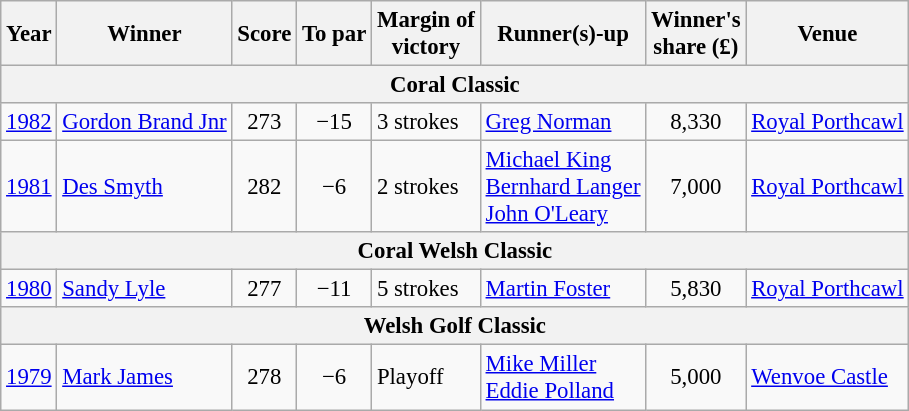<table class=wikitable style="font-size:95%;">
<tr>
<th>Year</th>
<th>Winner</th>
<th>Score</th>
<th>To par</th>
<th>Margin of<br>victory</th>
<th>Runner(s)-up</th>
<th>Winner's<br>share (£)</th>
<th>Venue</th>
</tr>
<tr>
<th colspan=9>Coral Classic</th>
</tr>
<tr>
<td><a href='#'>1982</a></td>
<td> <a href='#'>Gordon Brand Jnr</a></td>
<td align=center>273</td>
<td align=center>−15</td>
<td>3 strokes</td>
<td> <a href='#'>Greg Norman</a></td>
<td align=center>8,330</td>
<td><a href='#'>Royal Porthcawl</a></td>
</tr>
<tr>
<td><a href='#'>1981</a></td>
<td> <a href='#'>Des Smyth</a></td>
<td align=center>282</td>
<td align=center>−6</td>
<td>2 strokes</td>
<td> <a href='#'>Michael King</a><br> <a href='#'>Bernhard Langer</a><br> <a href='#'>John O'Leary</a></td>
<td align=center>7,000</td>
<td><a href='#'>Royal Porthcawl</a></td>
</tr>
<tr>
<th colspan=9>Coral Welsh Classic</th>
</tr>
<tr>
<td><a href='#'>1980</a></td>
<td> <a href='#'>Sandy Lyle</a></td>
<td align=center>277</td>
<td align=center>−11</td>
<td>5 strokes</td>
<td> <a href='#'>Martin Foster</a></td>
<td align=center>5,830</td>
<td><a href='#'>Royal Porthcawl</a></td>
</tr>
<tr>
<th colspan=9>Welsh Golf Classic</th>
</tr>
<tr>
<td><a href='#'>1979</a></td>
<td> <a href='#'>Mark James</a></td>
<td align=center>278</td>
<td align=center>−6</td>
<td>Playoff</td>
<td> <a href='#'>Mike Miller</a><br> <a href='#'>Eddie Polland</a></td>
<td align=center>5,000</td>
<td><a href='#'>Wenvoe Castle</a></td>
</tr>
</table>
